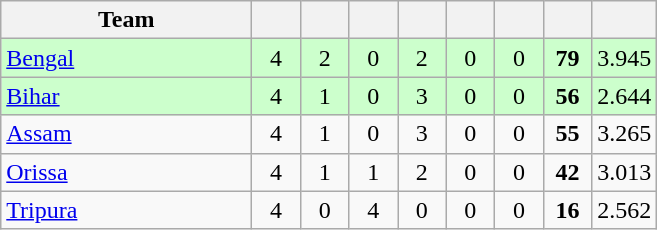<table class="wikitable" style="text-align:center">
<tr>
<th style="width:160px">Team</th>
<th style="width:25px"></th>
<th style="width:25px"></th>
<th style="width:25px"></th>
<th style="width:25px"></th>
<th style="width:25px"></th>
<th style="width:25px"></th>
<th style="width:25px"></th>
<th style="width:25px;"></th>
</tr>
<tr style="background:#cfc;">
<td style="text-align:left"><a href='#'>Bengal</a></td>
<td>4</td>
<td>2</td>
<td>0</td>
<td>2</td>
<td>0</td>
<td>0</td>
<td><strong>79</strong></td>
<td>3.945</td>
</tr>
<tr style="background:#cfc;">
<td style="text-align:left"><a href='#'>Bihar</a></td>
<td>4</td>
<td>1</td>
<td>0</td>
<td>3</td>
<td>0</td>
<td>0</td>
<td><strong>56</strong></td>
<td>2.644</td>
</tr>
<tr>
<td style="text-align:left"><a href='#'>Assam</a></td>
<td>4</td>
<td>1</td>
<td>0</td>
<td>3</td>
<td>0</td>
<td>0</td>
<td><strong>55</strong></td>
<td>3.265</td>
</tr>
<tr>
<td style="text-align:left"><a href='#'>Orissa</a></td>
<td>4</td>
<td>1</td>
<td>1</td>
<td>2</td>
<td>0</td>
<td>0</td>
<td><strong>42</strong></td>
<td>3.013</td>
</tr>
<tr>
<td style="text-align:left"><a href='#'>Tripura</a></td>
<td>4</td>
<td>0</td>
<td>4</td>
<td>0</td>
<td>0</td>
<td>0</td>
<td><strong>16</strong></td>
<td>2.562</td>
</tr>
</table>
